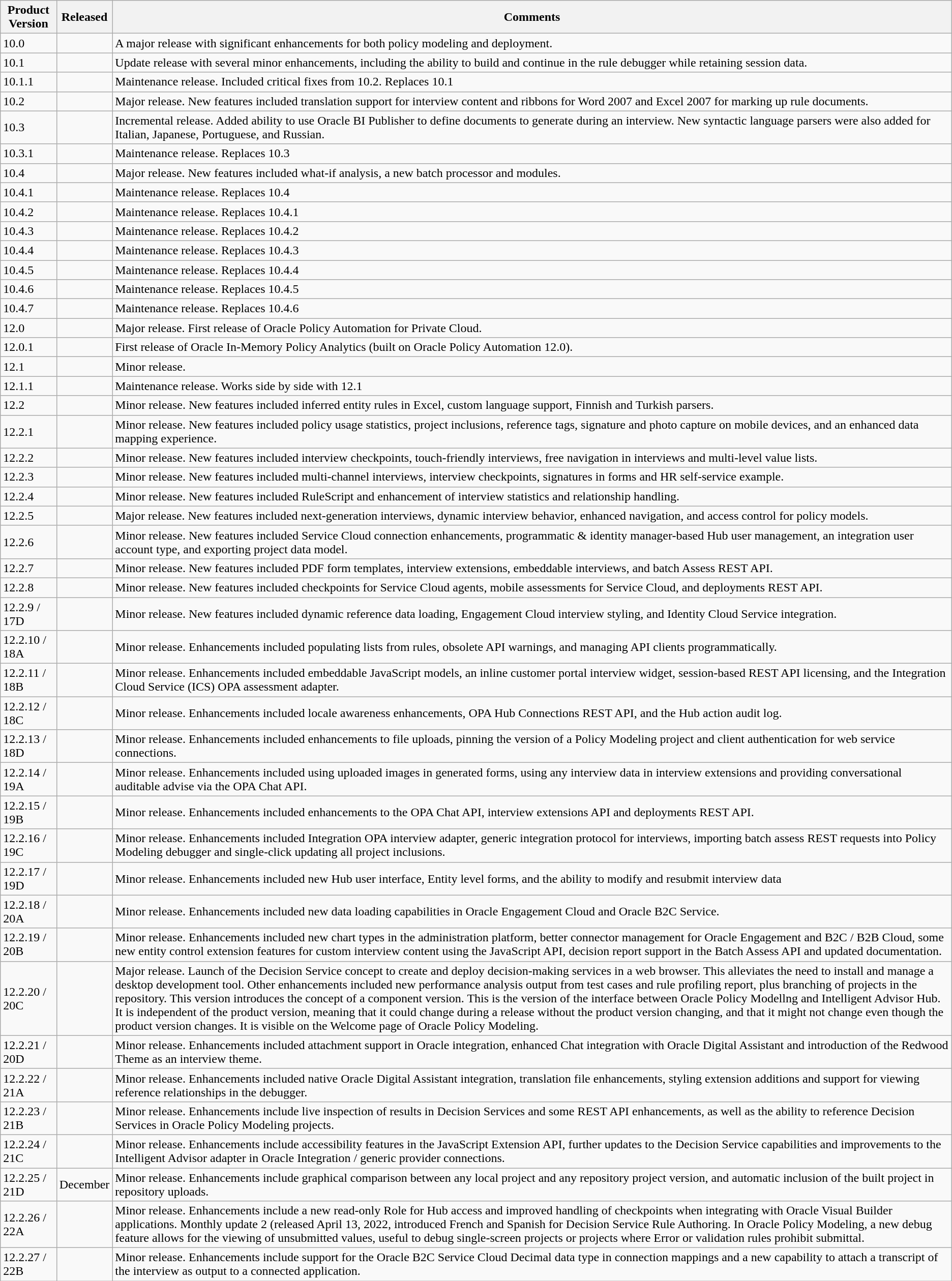<table class="wikitable">
<tr>
<th>Product Version</th>
<th>Released</th>
<th>Comments</th>
</tr>
<tr>
<td>10.0</td>
<td></td>
<td>A major release with significant enhancements for both policy modeling and deployment.</td>
</tr>
<tr>
<td>10.1</td>
<td></td>
<td>Update release with several minor enhancements, including the ability to build and continue in the rule debugger while retaining session data.</td>
</tr>
<tr>
<td>10.1.1</td>
<td></td>
<td>Maintenance release. Included critical fixes from 10.2.  Replaces 10.1</td>
</tr>
<tr>
<td>10.2</td>
<td></td>
<td>Major release. New features included translation support for interview content and ribbons for Word 2007 and Excel 2007 for marking up rule documents.</td>
</tr>
<tr>
<td>10.3</td>
<td></td>
<td>Incremental release. Added ability to use Oracle BI Publisher to define documents to generate during an interview. New syntactic language parsers were also added for Italian, Japanese, Portuguese, and Russian.</td>
</tr>
<tr>
<td>10.3.1</td>
<td></td>
<td>Maintenance release.  Replaces 10.3</td>
</tr>
<tr>
<td>10.4</td>
<td></td>
<td>Major release. New features included what-if analysis, a new batch processor and modules.</td>
</tr>
<tr>
<td>10.4.1</td>
<td></td>
<td>Maintenance release.  Replaces 10.4</td>
</tr>
<tr>
<td>10.4.2</td>
<td></td>
<td>Maintenance release.  Replaces 10.4.1</td>
</tr>
<tr>
<td>10.4.3</td>
<td></td>
<td>Maintenance release.  Replaces 10.4.2</td>
</tr>
<tr>
<td>10.4.4</td>
<td></td>
<td>Maintenance release.  Replaces 10.4.3</td>
</tr>
<tr>
<td>10.4.5</td>
<td></td>
<td>Maintenance release.  Replaces 10.4.4</td>
</tr>
<tr>
<td>10.4.6</td>
<td></td>
<td>Maintenance release.  Replaces 10.4.5</td>
</tr>
<tr>
<td>10.4.7</td>
<td></td>
<td>Maintenance release.  Replaces 10.4.6</td>
</tr>
<tr>
<td>12.0</td>
<td></td>
<td>Major release. First release of Oracle Policy Automation for Private Cloud.</td>
</tr>
<tr>
<td>12.0.1</td>
<td></td>
<td>First release of Oracle In-Memory Policy Analytics (built on Oracle Policy Automation 12.0).</td>
</tr>
<tr>
<td>12.1</td>
<td></td>
<td>Minor release.</td>
</tr>
<tr>
<td>12.1.1</td>
<td></td>
<td>Maintenance release. Works side by side with 12.1</td>
</tr>
<tr>
<td>12.2</td>
<td></td>
<td>Minor release. New features included inferred entity rules in Excel, custom language support, Finnish and Turkish parsers.</td>
</tr>
<tr>
<td>12.2.1</td>
<td></td>
<td>Minor release. New features included policy usage statistics, project inclusions, reference tags, signature and photo capture on mobile devices, and an enhanced data mapping experience.</td>
</tr>
<tr>
<td>12.2.2</td>
<td></td>
<td>Minor release. New features included interview checkpoints, touch-friendly interviews, free navigation in interviews and multi-level value lists.</td>
</tr>
<tr>
<td>12.2.3</td>
<td></td>
<td>Minor release. New features included multi-channel interviews, interview checkpoints, signatures in forms and HR self-service example.</td>
</tr>
<tr>
<td>12.2.4</td>
<td></td>
<td>Minor release. New features included RuleScript and enhancement of interview statistics and relationship handling.</td>
</tr>
<tr>
<td>12.2.5</td>
<td></td>
<td>Major release. New features included next-generation interviews, dynamic interview behavior, enhanced navigation, and access control for policy models.</td>
</tr>
<tr>
<td>12.2.6</td>
<td></td>
<td>Minor release. New features included Service Cloud connection enhancements, programmatic & identity manager-based Hub user management, an integration user account type, and exporting project data model.</td>
</tr>
<tr>
<td>12.2.7</td>
<td></td>
<td>Minor release. New features included PDF form templates, interview extensions, embeddable interviews, and batch Assess REST API.</td>
</tr>
<tr>
<td>12.2.8</td>
<td></td>
<td>Minor release. New features included checkpoints for Service Cloud agents, mobile assessments for Service Cloud, and deployments REST API.</td>
</tr>
<tr>
<td>12.2.9 / 17D</td>
<td></td>
<td>Minor release. New features included dynamic reference data loading, Engagement Cloud interview styling, and Identity Cloud Service integration.</td>
</tr>
<tr>
<td>12.2.10 / 18A</td>
<td></td>
<td>Minor release. Enhancements included populating lists from rules, obsolete API warnings, and managing API clients programmatically.</td>
</tr>
<tr>
<td>12.2.11 / 18B</td>
<td></td>
<td>Minor release. Enhancements included embeddable JavaScript models, an inline customer portal interview widget, session-based REST API licensing, and the Integration Cloud Service (ICS) OPA assessment adapter.</td>
</tr>
<tr>
<td>12.2.12 / 18C</td>
<td></td>
<td>Minor release. Enhancements included locale awareness enhancements, OPA Hub Connections REST API, and the Hub action audit log.</td>
</tr>
<tr>
<td>12.2.13 / 18D</td>
<td></td>
<td>Minor release. Enhancements included enhancements to file uploads, pinning the version of a Policy Modeling project and client authentication for web service connections.</td>
</tr>
<tr>
<td>12.2.14 / 19A</td>
<td></td>
<td>Minor release. Enhancements included using uploaded images in generated forms, using any interview data in interview extensions and providing conversational auditable advise via the OPA Chat API.</td>
</tr>
<tr>
<td>12.2.15 / 19B</td>
<td></td>
<td>Minor release. Enhancements included enhancements to the OPA Chat API, interview extensions API and deployments REST API.</td>
</tr>
<tr>
<td>12.2.16 / 19C</td>
<td></td>
<td>Minor release. Enhancements included Integration OPA interview adapter, generic integration protocol for interviews, importing batch assess REST requests into Policy Modeling debugger and single-click updating all project inclusions.</td>
</tr>
<tr>
<td>12.2.17 / 19D</td>
<td></td>
<td>Minor release. Enhancements included new Hub user interface, Entity level forms, and the ability to modify and resubmit interview data</td>
</tr>
<tr>
<td>12.2.18 / 20A</td>
<td></td>
<td>Minor release. Enhancements included new data loading capabilities in Oracle Engagement Cloud and Oracle B2C Service.</td>
</tr>
<tr>
<td>12.2.19 / 20B</td>
<td></td>
<td>Minor release. Enhancements included new chart types in the administration platform, better connector management for Oracle Engagement and B2C / B2B Cloud, some new entity control extension features for custom interview content using the JavaScript API, decision report support in the Batch Assess API and updated documentation.</td>
</tr>
<tr>
<td>12.2.20 / 20C</td>
<td></td>
<td>Major release. Launch of the Decision Service concept to create and deploy decision-making services in a web browser. This alleviates the need to install and manage a desktop development tool. Other enhancements included new performance analysis output from test cases and rule profiling report, plus branching of projects in the repository. This version introduces the concept of a component version. This is the version of the interface between Oracle Policy Modellng and Intelligent Advisor Hub. It is independent of the product version, meaning that it could change during a release without the product version changing, and that it might not change even though the product version changes. It is visible on the Welcome page of Oracle Policy Modeling.</td>
</tr>
<tr>
<td>12.2.21 / 20D</td>
<td></td>
<td>Minor release. Enhancements included attachment support in Oracle integration, enhanced Chat integration with Oracle Digital Assistant and introduction of the Redwood Theme as an interview theme.</td>
</tr>
<tr>
<td>12.2.22 / 21A</td>
<td></td>
<td>Minor release. Enhancements included native Oracle Digital Assistant integration, translation file enhancements, styling extension additions and support for viewing reference relationships in the debugger.</td>
</tr>
<tr>
<td>12.2.23 / 21B</td>
<td></td>
<td>Minor release. Enhancements include live inspection of results in Decision Services and some REST API enhancements, as well as the ability to reference Decision Services in Oracle Policy Modeling projects.</td>
</tr>
<tr>
<td>12.2.24 / 21C</td>
<td></td>
<td>Minor release. Enhancements include accessibility features in the JavaScript Extension API, further updates to the Decision Service capabilities and improvements to the Intelligent Advisor adapter in Oracle Integration / generic provider connections.</td>
</tr>
<tr>
<td>12.2.25 / 21D</td>
<td>December </td>
<td>Minor release. Enhancements include graphical comparison between any local project and any repository project version, and automatic inclusion of the built project in repository uploads.</td>
</tr>
<tr>
<td>12.2.26 / 22A</td>
<td></td>
<td>Minor release. Enhancements include a new read-only Role for Hub access and improved handling of checkpoints when integrating with Oracle Visual Builder applications. Monthly update 2 (released April 13, 2022, introduced French and Spanish for Decision Service Rule Authoring. In Oracle Policy Modeling, a new debug feature allows for the viewing of unsubmitted values, useful to debug single-screen projects or projects where Error or validation rules prohibit submittal.</td>
</tr>
<tr>
<td>12.2.27 / 22B</td>
<td></td>
<td>Minor release. Enhancements include support for the Oracle B2C Service Cloud Decimal data type in connection mappings and a new capability to attach a transcript of the interview as output to a connected application.</td>
</tr>
</table>
